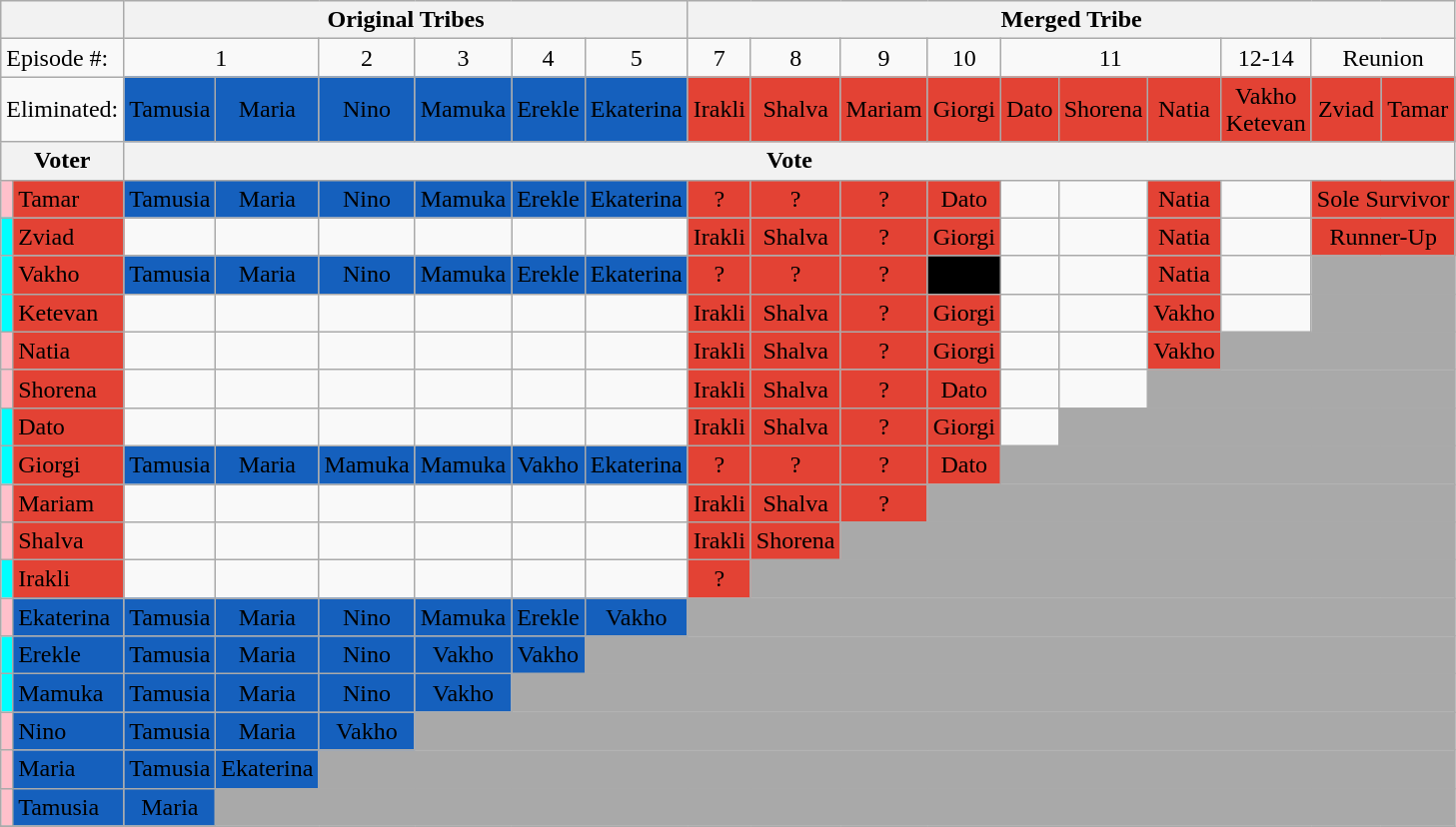<table class="wikitable" style="text-align:center">
<tr>
<th colspan=2></th>
<th colspan=6>Original Tribes</th>
<th colspan=11>Merged Tribe</th>
</tr>
<tr>
<td colspan=2 align="left">Episode #:</td>
<td colspan=2>1</td>
<td>2</td>
<td>3</td>
<td>4</td>
<td>5</td>
<td>7</td>
<td>8</td>
<td>9</td>
<td>10</td>
<td colspan=3>11</td>
<td colspan=1>12-14</td>
<td colspan=2>Reunion</td>
</tr>
<tr>
<td colspan=2 align="left">Eliminated:</td>
<td bgcolor="#1560BD"><span>Tamusia<br></span></td>
<td bgcolor="#1560BD"><span>Maria<br></span></td>
<td bgcolor="#1560BD"><span>Nino<br></span></td>
<td bgcolor="#1560BD"><span>Mamuka<br></span></td>
<td bgcolor="#1560BD"><span>Erekle<br></span></td>
<td bgcolor="#1560BD"><span>Ekaterina<br></span></td>
<td bgcolor="#E34234"><span>Irakli<br></span></td>
<td bgcolor="#E34234"><span>Shalva<br></span></td>
<td bgcolor="#E34234"><span>Mariam<br></span></td>
<td bgcolor="#E34234"><span>Giorgi<br></span></td>
<td bgcolor="#E34234"><span>Dato<br></span></td>
<td bgcolor="#E34234"><span>Shorena<br></span></td>
<td bgcolor="#E34234"><span>Natia<br></span></td>
<td bgcolor="#E34234"><span>Vakho<br>Ketevan<br></span></td>
<td bgcolor="#E34234"><span>Zviad<br></span></td>
<td bgcolor="#E34234"><span>Tamar<br></span></td>
</tr>
<tr>
<th colspan=2>Voter</th>
<th colspan=17>Vote</th>
</tr>
<tr>
<td style="background:pink"></td>
<td align="left" bgcolor="#E34234"><span>Tamar</span></td>
<td bgcolor="#1560BD"><span>Tamusia</span></td>
<td bgcolor="#1560BD"><span>Maria</span></td>
<td bgcolor="#1560BD"><span>Nino</span></td>
<td bgcolor="#1560BD"><span>Mamuka</span></td>
<td bgcolor="#1560BD"><span>Erekle</span></td>
<td bgcolor="#1560BD"><span>Ekaterina</span></td>
<td bgcolor="#E34234"><span>?</span></td>
<td bgcolor="#E34234"><span>?</span></td>
<td bgcolor="#E34234"><span>?</span></td>
<td bgcolor="#E34234"><span>Dato</span></td>
<td></td>
<td></td>
<td bgcolor="#E34234"><span>Natia</span></td>
<td></td>
<td bgcolor="#E34234" colspan=2><span>Sole Survivor</span></td>
</tr>
<tr>
<td style="background:cyan"></td>
<td align="left" bgcolor="#E34234"><span>Zviad</span></td>
<td></td>
<td></td>
<td></td>
<td></td>
<td></td>
<td></td>
<td bgcolor="#E34234"><span>Irakli</span></td>
<td bgcolor="#E34234"><span>Shalva</span></td>
<td bgcolor="#E34234"><span>?</span></td>
<td bgcolor="#E34234"><span>Giorgi</span></td>
<td></td>
<td></td>
<td bgcolor="#E34234"><span>Natia</span></td>
<td></td>
<td bgcolor="#E34234" colspan=2><span>Runner-Up</span></td>
</tr>
<tr>
<td style="background:cyan"></td>
<td align="left" bgcolor="#E34234"><span>Vakho</span></td>
<td bgcolor="#1560BD"><span>Tamusia</span></td>
<td bgcolor="#1560BD"><span>Maria</span></td>
<td bgcolor="#1560BD"><span>Nino</span></td>
<td bgcolor="#1560BD"><span>Mamuka</span></td>
<td bgcolor="#1560BD"><span>Erekle</span></td>
<td bgcolor="#1560BD"><span>Ekaterina</span></td>
<td bgcolor="#E34234"><span>?</span></td>
<td bgcolor="#E34234"><span>?</span></td>
<td bgcolor="#E34234"><span>?</span></td>
<td bgcolor="black"></td>
<td></td>
<td></td>
<td bgcolor="#E34234"><span>Natia</span></td>
<td></td>
<td bgcolor="darkgray" colspan=2></td>
</tr>
<tr>
<td style="background:cyan"></td>
<td align="left" bgcolor="#E34234"><span>Ketevan</span></td>
<td></td>
<td></td>
<td></td>
<td></td>
<td></td>
<td></td>
<td bgcolor="#E34234"><span>Irakli</span></td>
<td bgcolor="#E34234"><span>Shalva</span></td>
<td bgcolor="#E34234"><span>?</span></td>
<td bgcolor="#E34234"><span>Giorgi</span></td>
<td></td>
<td></td>
<td bgcolor="#E34234"><span>Vakho</span></td>
<td></td>
<td bgcolor="darkgray" colspan=2></td>
</tr>
<tr>
<td style="background:pink"></td>
<td align="left" bgcolor="#E34234"><span>Natia</span></td>
<td></td>
<td></td>
<td></td>
<td></td>
<td></td>
<td></td>
<td bgcolor="#E34234"><span>Irakli</span></td>
<td bgcolor="#E34234"><span>Shalva</span></td>
<td bgcolor="#E34234"><span>?</span></td>
<td bgcolor="#E34234"><span>Giorgi</span></td>
<td></td>
<td></td>
<td bgcolor="#E34234"><span>Vakho</span></td>
<td bgcolor="darkgray" colspan=4></td>
</tr>
<tr>
<td style="background:pink"></td>
<td align="left" bgcolor="#E34234"><span>Shorena</span></td>
<td></td>
<td></td>
<td></td>
<td></td>
<td></td>
<td></td>
<td bgcolor="#E34234"><span>Irakli</span></td>
<td bgcolor="#E34234"><span>Shalva</span></td>
<td bgcolor="#E34234"><span>?</span></td>
<td bgcolor="#E34234"><span>Dato</span></td>
<td></td>
<td></td>
<td bgcolor="darkgray" colspan=5></td>
</tr>
<tr>
<td style="background:cyan"></td>
<td align="left" bgcolor="#E34234"><span>Dato</span></td>
<td></td>
<td></td>
<td></td>
<td></td>
<td></td>
<td></td>
<td bgcolor="#E34234"><span>Irakli</span></td>
<td bgcolor="#E34234"><span>Shalva</span></td>
<td bgcolor="#E34234"><span>?</span></td>
<td bgcolor="#E34234"><span>Giorgi</span></td>
<td></td>
<td bgcolor="darkgray" colspan=6></td>
</tr>
<tr>
<td style="background:cyan"></td>
<td align="left" bgcolor="#E34234"><span>Giorgi</span></td>
<td bgcolor="#1560BD"><span>Tamusia</span></td>
<td bgcolor="#1560BD"><span>Maria</span></td>
<td bgcolor="#1560BD"><span>Mamuka</span></td>
<td bgcolor="#1560BD"><span>Mamuka</span></td>
<td bgcolor="#1560BD"><span>Vakho</span></td>
<td bgcolor="#1560BD"><span>Ekaterina</span></td>
<td bgcolor="#E34234"><span>?</span></td>
<td bgcolor="#E34234"><span>?</span></td>
<td bgcolor="#E34234"><span>?</span></td>
<td bgcolor="#E34234"><span>Dato</span></td>
<td bgcolor="darkgray" colspan=7></td>
</tr>
<tr>
<td style="background:pink"></td>
<td align="left" bgcolor="#E34234"><span>Mariam</span></td>
<td></td>
<td></td>
<td></td>
<td></td>
<td></td>
<td></td>
<td bgcolor="#E34234"><span>Irakli</span></td>
<td bgcolor="#E34234"><span>Shalva</span></td>
<td bgcolor="#E34234"><span>?</span></td>
<td bgcolor="darkgray" colspan=8></td>
</tr>
<tr>
<td style="background:pink"></td>
<td align="left" bgcolor="#E34234"><span>Shalva</span></td>
<td></td>
<td></td>
<td></td>
<td></td>
<td></td>
<td></td>
<td bgcolor="#E34234"><span>Irakli</span></td>
<td bgcolor="#E34234"><span>Shorena</span></td>
<td bgcolor="darkgray" colspan=9></td>
</tr>
<tr>
<td style="background:cyan"></td>
<td align="left" bgcolor="#E34234"><span>Irakli</span></td>
<td></td>
<td></td>
<td></td>
<td></td>
<td></td>
<td></td>
<td bgcolor="#E34234"><span>?</span></td>
<td bgcolor="darkgray" colspan=10></td>
</tr>
<tr>
<td style="background:pink"></td>
<td align="left" bgcolor="#1560BD"><span>Ekaterina</span></td>
<td bgcolor="#1560BD"><span>Tamusia</span></td>
<td bgcolor="#1560BD"><span>Maria</span></td>
<td bgcolor="#1560BD"><span>Nino</span></td>
<td bgcolor="#1560BD"><span>Mamuka</span></td>
<td bgcolor="#1560BD"><span>Erekle</span></td>
<td bgcolor="#1560BD"><span>Vakho</span></td>
<td bgcolor="darkgray" colspan=11></td>
</tr>
<tr>
<td style="background:cyan"></td>
<td align="left" bgcolor="#1560BD"><span>Erekle</span></td>
<td bgcolor="#1560BD"><span>Tamusia</span></td>
<td bgcolor="#1560BD"><span>Maria</span></td>
<td bgcolor="#1560BD"><span>Nino</span></td>
<td bgcolor="#1560BD"><span>Vakho</span></td>
<td bgcolor="#1560BD"><span>Vakho</span></td>
<td bgcolor="darkgray" colspan=13></td>
</tr>
<tr>
<td style="background:cyan"></td>
<td align="left" bgcolor="#1560BD"><span>Mamuka</span></td>
<td bgcolor="#1560BD"><span>Tamusia</span></td>
<td bgcolor="#1560BD"><span>Maria</span></td>
<td bgcolor="#1560BD"><span>Nino</span></td>
<td bgcolor="#1560BD"><span>Vakho</span></td>
<td bgcolor="darkgray" colspan=14></td>
</tr>
<tr>
<td style="background:pink"></td>
<td align="left" bgcolor="#1560BD"><span>Nino</span></td>
<td bgcolor="#1560BD"><span>Tamusia</span></td>
<td bgcolor="#1560BD"><span>Maria</span></td>
<td bgcolor="#1560BD"><span>Vakho</span></td>
<td bgcolor="darkgray" colspan=15></td>
</tr>
<tr>
<td style="background:pink"></td>
<td align="left" bgcolor="#1560BD"><span>Maria</span></td>
<td bgcolor="#1560BD"><span>Tamusia</span></td>
<td bgcolor="#1560BD"><span>Ekaterina</span></td>
<td bgcolor="darkgray" colspan=16></td>
</tr>
<tr>
<td style="background:pink"></td>
<td align="left" bgcolor="#1560BD"><span>Tamusia</span></td>
<td bgcolor="#1560BD"><span>Maria</span></td>
<td bgcolor="darkgray" colspan=17></td>
</tr>
<tr>
</tr>
</table>
